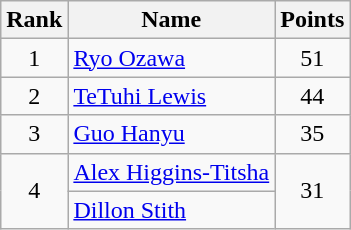<table class=wikitable>
<tr>
<th>Rank</th>
<th>Name</th>
<th>Points</th>
</tr>
<tr>
<td align=center>1</td>
<td> <a href='#'>Ryo Ozawa</a></td>
<td align=center>51</td>
</tr>
<tr>
<td align=center>2</td>
<td> <a href='#'>TeTuhi Lewis</a></td>
<td align=center>44</td>
</tr>
<tr>
<td align=center>3</td>
<td> <a href='#'>Guo Hanyu</a></td>
<td align=center>35</td>
</tr>
<tr>
<td align=center rowspan=2>4</td>
<td> <a href='#'>Alex Higgins-Titsha</a></td>
<td align=center rowspan=2>31</td>
</tr>
<tr>
<td> <a href='#'>Dillon Stith</a></td>
</tr>
</table>
